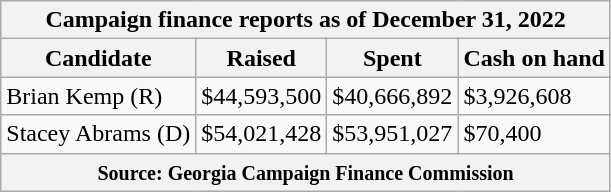<table class="wikitable sortable">
<tr>
<th colspan=4>Campaign finance reports as of December 31, 2022</th>
</tr>
<tr style="text-align:center;">
<th>Candidate</th>
<th>Raised</th>
<th>Spent</th>
<th>Cash on hand</th>
</tr>
<tr>
<td>Brian Kemp (R)</td>
<td>$44,593,500</td>
<td>$40,666,892</td>
<td>$3,926,608</td>
</tr>
<tr>
<td>Stacey Abrams (D)</td>
<td>$54,021,428</td>
<td>$53,951,027</td>
<td>$70,400</td>
</tr>
<tr>
<th colspan="4"><small>Source: Georgia Campaign Finance Commission</small></th>
</tr>
</table>
